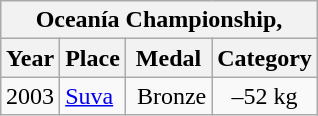<table class="wikitable" style="margin: 1em auto;">
<tr>
<th colspan="4" align="center">Oceanía Championship,</th>
</tr>
<tr>
<th>Year</th>
<th>Place</th>
<th>Medal</th>
<th>Category</th>
</tr>
<tr>
<td align="center">2003</td>
<td align="left"><a href='#'>Suva</a></td>
<td align="center"> Bronze</td>
<td align="center">–52 kg</td>
</tr>
</table>
